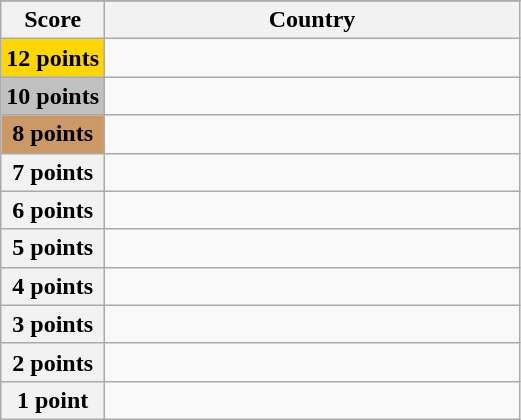<table class="wikitable">
<tr>
</tr>
<tr>
<th scope="col" width="20%">Score</th>
<th scope="col">Country</th>
</tr>
<tr>
<th scope="row" style="background:gold">12 points</th>
<td></td>
</tr>
<tr>
<th scope="row" style="background:silver">10 points</th>
<td></td>
</tr>
<tr>
<th scope="row" style="background:#CC9966">8 points</th>
<td></td>
</tr>
<tr>
<th scope="row">7 points</th>
<td></td>
</tr>
<tr>
<th scope="row">6 points</th>
<td></td>
</tr>
<tr>
<th scope="row">5 points</th>
<td></td>
</tr>
<tr>
<th scope="row">4 points</th>
<td></td>
</tr>
<tr>
<th scope="row">3 points</th>
<td></td>
</tr>
<tr>
<th scope="row">2 points</th>
<td></td>
</tr>
<tr>
<th scope="row">1 point</th>
<td></td>
</tr>
</table>
